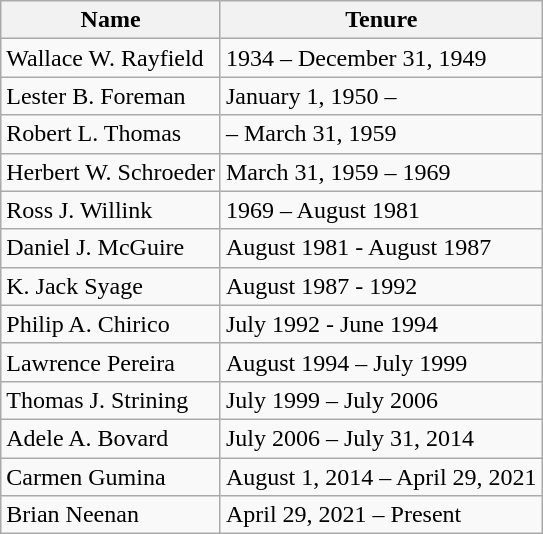<table class="wikitable">
<tr>
<th>Name</th>
<th>Tenure</th>
</tr>
<tr>
<td>Wallace W. Rayfield</td>
<td>1934 – December 31, 1949</td>
</tr>
<tr>
<td>Lester B. Foreman</td>
<td>January 1, 1950 –</td>
</tr>
<tr>
<td>Robert L. Thomas</td>
<td>– March 31, 1959</td>
</tr>
<tr>
<td>Herbert W. Schroeder</td>
<td>March 31, 1959 – 1969</td>
</tr>
<tr>
<td>Ross J. Willink</td>
<td>1969 – August 1981</td>
</tr>
<tr>
<td>Daniel J. McGuire</td>
<td>August 1981 - August 1987</td>
</tr>
<tr>
<td>K. Jack Syage</td>
<td>August 1987 - 1992</td>
</tr>
<tr>
<td>Philip A. Chirico</td>
<td>July 1992 - June 1994</td>
</tr>
<tr>
<td>Lawrence Pereira</td>
<td>August 1994 – July 1999</td>
</tr>
<tr>
<td>Thomas J. Strining</td>
<td>July 1999 – July 2006</td>
</tr>
<tr>
<td>Adele A. Bovard</td>
<td>July 2006 – July 31, 2014</td>
</tr>
<tr>
<td>Carmen Gumina</td>
<td>August 1, 2014 – April 29, 2021</td>
</tr>
<tr>
<td>Brian Neenan</td>
<td>April 29, 2021 – Present</td>
</tr>
</table>
